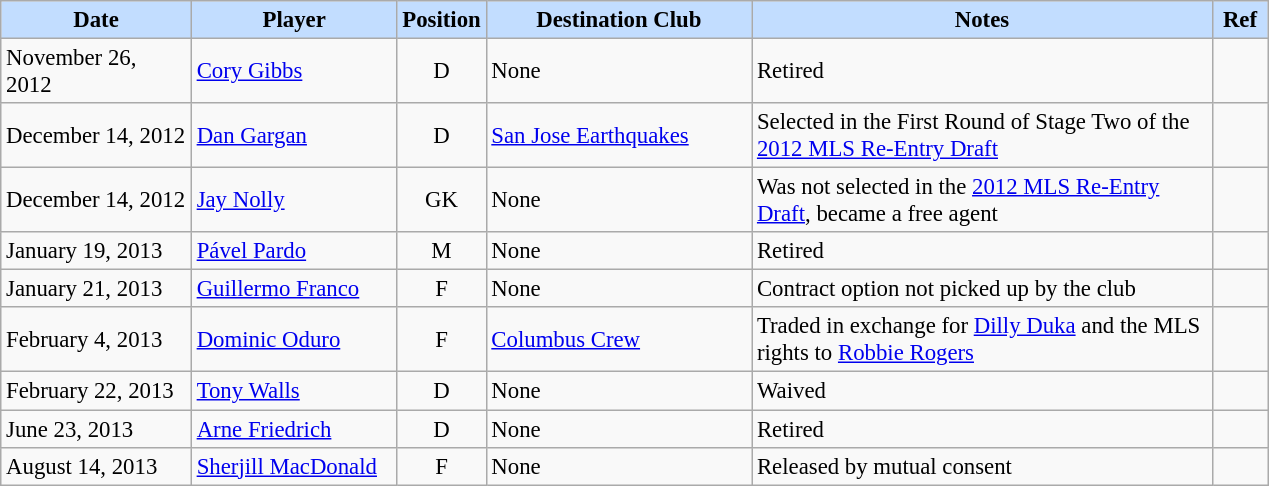<table class="wikitable" style="text-align:left; font-size:95%;">
<tr>
<th style="background:#c2ddff; width:120px;">Date</th>
<th style="background:#c2ddff; width:130px;">Player</th>
<th style="background:#c2ddff; width:50px;">Position</th>
<th style="background:#c2ddff; width:170px;">Destination Club</th>
<th style="background:#c2ddff; width:300px;">Notes</th>
<th style="background:#c2ddff; width:30px;">Ref</th>
</tr>
<tr>
<td>November 26, 2012</td>
<td> <a href='#'>Cory Gibbs</a></td>
<td align=center>D</td>
<td>None</td>
<td>Retired</td>
<td></td>
</tr>
<tr>
<td>December 14, 2012</td>
<td> <a href='#'>Dan Gargan</a></td>
<td align=center>D</td>
<td> <a href='#'>San Jose Earthquakes</a></td>
<td>Selected in the First Round of Stage Two of the <a href='#'>2012 MLS Re-Entry Draft</a></td>
<td></td>
</tr>
<tr>
<td>December 14, 2012</td>
<td> <a href='#'>Jay Nolly</a></td>
<td align=center>GK</td>
<td>None</td>
<td>Was not selected in the <a href='#'>2012 MLS Re-Entry Draft</a>, became a free agent</td>
<td></td>
</tr>
<tr>
<td>January 19, 2013</td>
<td> <a href='#'>Pável Pardo</a></td>
<td align=center>M</td>
<td>None</td>
<td>Retired</td>
<td></td>
</tr>
<tr>
<td>January 21, 2013</td>
<td> <a href='#'>Guillermo Franco</a></td>
<td align=center>F</td>
<td>None</td>
<td>Contract option not picked up by the club</td>
<td></td>
</tr>
<tr>
<td>February 4, 2013</td>
<td> <a href='#'>Dominic Oduro</a></td>
<td align=center>F</td>
<td> <a href='#'>Columbus Crew</a></td>
<td>Traded in exchange for <a href='#'>Dilly Duka</a> and the MLS rights to <a href='#'>Robbie Rogers</a></td>
<td></td>
</tr>
<tr>
<td>February 22, 2013</td>
<td> <a href='#'>Tony Walls</a></td>
<td align=center>D</td>
<td>None</td>
<td>Waived</td>
<td></td>
</tr>
<tr>
<td>June 23, 2013</td>
<td> <a href='#'>Arne Friedrich</a></td>
<td align=center>D</td>
<td>None</td>
<td>Retired</td>
<td></td>
</tr>
<tr>
<td>August 14, 2013</td>
<td> <a href='#'>Sherjill MacDonald</a></td>
<td align=center>F</td>
<td>None</td>
<td>Released by mutual consent</td>
<td></td>
</tr>
</table>
